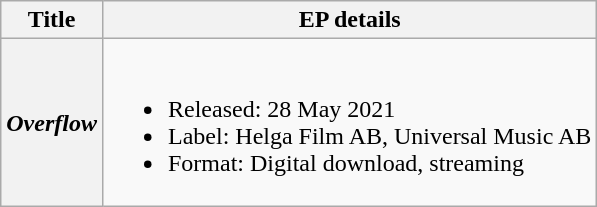<table class="wikitable plainrowheaders">
<tr>
<th>Title</th>
<th>EP details</th>
</tr>
<tr>
<th scope="row"><em>Overflow</em></th>
<td><br><ul><li>Released: 28 May 2021</li><li>Label: Helga Film AB, Universal Music AB</li><li>Format: Digital download, streaming</li></ul></td>
</tr>
</table>
